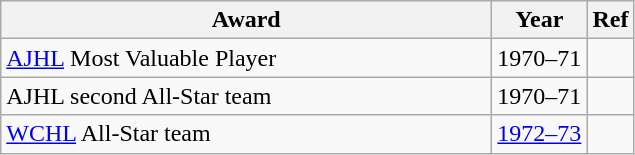<table class="wikitable">
<tr>
<th scope="col" style="width:20em">Award</th>
<th scope="col">Year</th>
<th scope="col">Ref</th>
</tr>
<tr>
<td><a href='#'>AJHL</a> Most Valuable Player</td>
<td>1970–71</td>
<td></td>
</tr>
<tr>
<td>AJHL second All-Star team</td>
<td>1970–71</td>
<td></td>
</tr>
<tr>
<td><a href='#'>WCHL</a> All-Star team</td>
<td><a href='#'>1972–73</a></td>
<td></td>
</tr>
</table>
